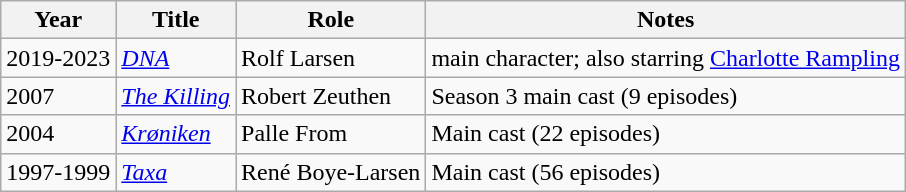<table class="wikitable sortable">
<tr>
<th>Year</th>
<th>Title</th>
<th>Role</th>
<th class="unsortable">Notes</th>
</tr>
<tr>
<td>2019-2023</td>
<td><em><a href='#'>DNA</a></em></td>
<td>Rolf Larsen</td>
<td>main character; also starring <a href='#'>Charlotte Rampling</a></td>
</tr>
<tr>
<td>2007</td>
<td><em><a href='#'>The Killing</a></em></td>
<td>Robert Zeuthen</td>
<td>Season 3 main cast (9 episodes)</td>
</tr>
<tr>
<td>2004</td>
<td><em><a href='#'>Krøniken</a></em></td>
<td>Palle From</td>
<td>Main cast (22 episodes)</td>
</tr>
<tr>
<td>1997-1999</td>
<td><em><a href='#'>Taxa</a></em></td>
<td>René Boye-Larsen</td>
<td>Main cast (56 episodes)</td>
</tr>
</table>
